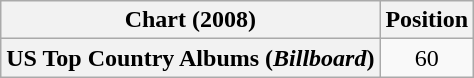<table class="wikitable plainrowheaders" style="text-align:center">
<tr>
<th scope="col">Chart (2008)</th>
<th scope="col">Position</th>
</tr>
<tr>
<th scope="row">US Top Country Albums (<em>Billboard</em>)</th>
<td>60</td>
</tr>
</table>
